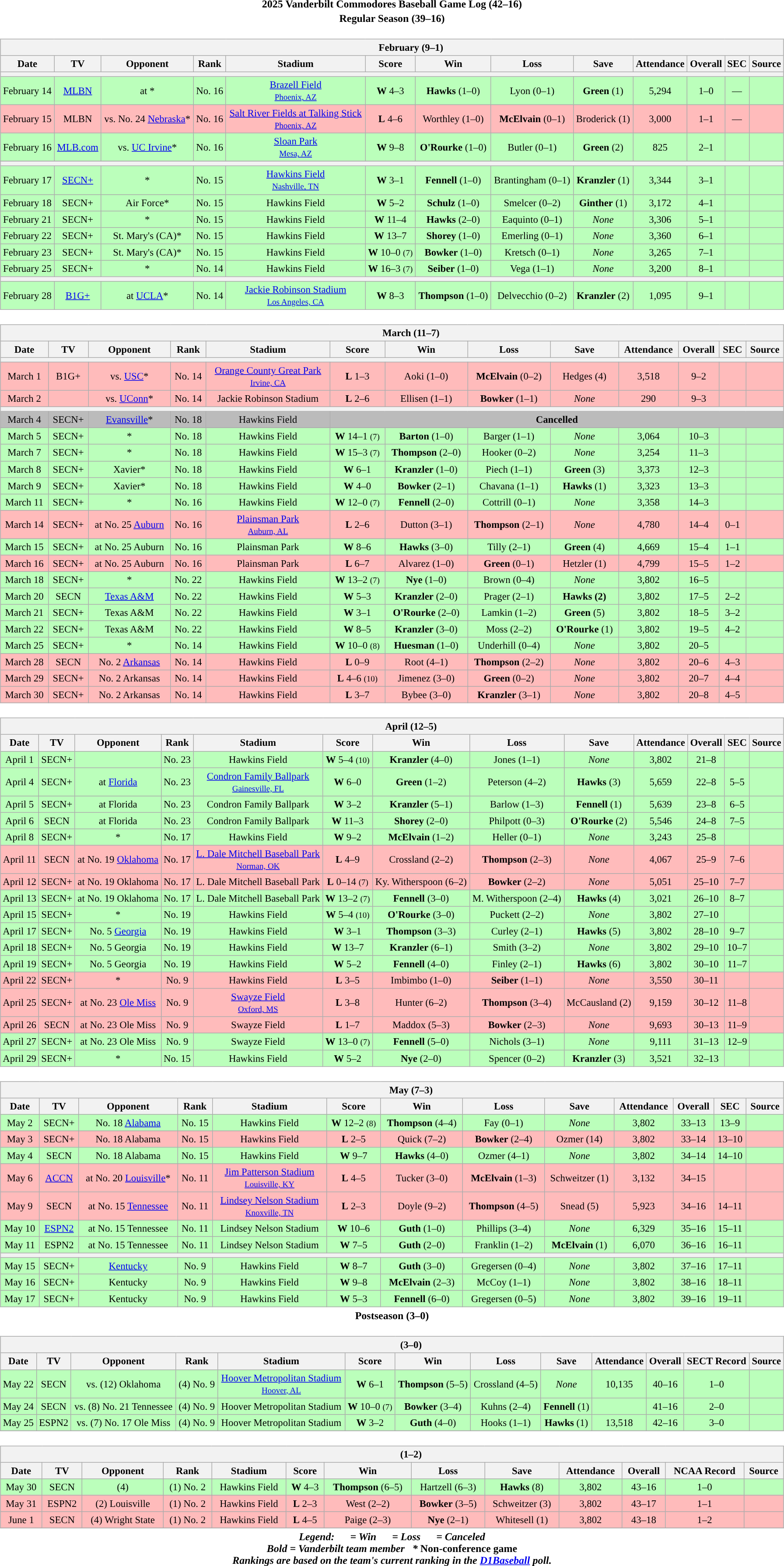<table class="toccolours" width=95% style="clear:both; margin:1.5em auto; text-align:center;">
<tr>
<th colspan=2>2025 Vanderbilt Commodores Baseball Game Log (42–16)</th>
</tr>
<tr>
<th colspan=2>Regular Season (39–16)</th>
</tr>
<tr valign="top">
<td><br><table class="wikitable collapsible collapsed" style="margin:auto; width:100%; text-align:center; font-size:95%">
<tr>
<th colspan=14 style="padding-left:4em;">February (9–1)</th>
</tr>
<tr>
<th bgcolor="#DDDDFF">Date</th>
<th bgcolor="#DDDDFF">TV</th>
<th bgcolor="#DDDDFF">Opponent</th>
<th bgcolor="#DDDDFF">Rank</th>
<th bgcolor="#DDDDFF">Stadium</th>
<th bgcolor="#DDDDFF">Score</th>
<th bgcolor="#DDDDFF">Win</th>
<th bgcolor="#DDDDFF">Loss</th>
<th bgcolor="#DDDDFF">Save</th>
<th bgcolor="#DDDDFF">Attendance</th>
<th bgcolor="#DDDDFF">Overall</th>
<th bgcolor="#DDDDFF">SEC</th>
<th bgcolor="#DDDDFF">Source</th>
</tr>
<tr>
<th colspan=14 style="padding-left:4em;"></th>
</tr>
<tr bgcolor="bbffbb">
<td>February 14</td>
<td><a href='#'>MLBN</a></td>
<td>at *</td>
<td>No. 16</td>
<td><a href='#'>Brazell Field</a><br><small><a href='#'>Phoenix, AZ</a></small></td>
<td><strong>W</strong> 4–3</td>
<td><strong>Hawks</strong> (1–0)</td>
<td>Lyon (0–1)</td>
<td><strong>Green</strong> (1)</td>
<td>5,294</td>
<td>1–0</td>
<td>—</td>
<td></td>
</tr>
<tr bgcolor="ffbbbb">
<td>February 15</td>
<td>MLBN</td>
<td>vs. No. 24 <a href='#'>Nebraska</a>*</td>
<td>No. 16</td>
<td><a href='#'>Salt River Fields at Talking Stick</a> <br><small><a href='#'>Phoenix, AZ</a></small></td>
<td><strong>L</strong> 4–6</td>
<td>Worthley (1–0)</td>
<td><strong>McElvain</strong> (0–1)</td>
<td>Broderick (1)</td>
<td>3,000</td>
<td>1–1</td>
<td>—</td>
<td></td>
</tr>
<tr bgcolor="bbffbb">
<td>February 16</td>
<td><a href='#'>MLB.com</a></td>
<td>vs. <a href='#'>UC Irvine</a>*</td>
<td>No. 16</td>
<td><a href='#'>Sloan Park</a><br><small><a href='#'>Mesa, AZ</a></small></td>
<td><strong>W</strong> 9–8</td>
<td><strong>O'Rourke</strong> (1–0)</td>
<td>Butler (0–1)</td>
<td><strong>Green</strong> (2)</td>
<td>825</td>
<td>2–1</td>
<td></td>
<td></td>
</tr>
<tr bgcolor="ffffff">
</tr>
<tr>
<th colspan=14 style="padding-left:4em;"></th>
</tr>
<tr bgcolor="bbffbb">
<td>February 17</td>
<td><a href='#'>SECN+</a></td>
<td>*</td>
<td>No. 15</td>
<td><a href='#'>Hawkins Field</a><br><small><a href='#'>Nashville, TN</a></small></td>
<td><strong>W</strong> 3–1</td>
<td><strong>Fennell</strong> (1–0)</td>
<td>Brantingham (0–1)</td>
<td><strong>Kranzler</strong> (1)</td>
<td>3,344</td>
<td>3–1</td>
<td></td>
<td></td>
</tr>
<tr bgcolor="bbffbb">
<td>February 18</td>
<td>SECN+</td>
<td>Air Force*</td>
<td>No. 15</td>
<td>Hawkins Field</td>
<td><strong>W</strong> 5–2</td>
<td><strong>Schulz</strong> (1–0)</td>
<td>Smelcer (0–2)</td>
<td><strong>Ginther</strong> (1)</td>
<td>3,172</td>
<td>4–1</td>
<td></td>
<td></td>
</tr>
<tr bgcolor="bbffbb">
<td>February 21</td>
<td>SECN+</td>
<td>*</td>
<td>No. 15</td>
<td>Hawkins Field</td>
<td><strong>W</strong> 11–4</td>
<td><strong>Hawks</strong> (2–0)</td>
<td>Eaquinto (0–1)</td>
<td><em>None</em></td>
<td>3,306</td>
<td>5–1</td>
<td></td>
<td></td>
</tr>
<tr bgcolor="bbffbb">
<td>February 22</td>
<td>SECN+</td>
<td>St. Mary's (CA)*</td>
<td>No. 15</td>
<td>Hawkins Field</td>
<td><strong>W</strong> 13–7</td>
<td><strong>Shorey</strong> (1–0)</td>
<td>Emerling (0–1)</td>
<td><em>None</em></td>
<td>3,360</td>
<td>6–1</td>
<td></td>
<td></td>
</tr>
<tr bgcolor="bbffbb">
<td>February 23</td>
<td>SECN+</td>
<td>St. Mary's (CA)*</td>
<td>No. 15</td>
<td>Hawkins Field</td>
<td><strong>W</strong> 10–0 <small>(7)</small></td>
<td><strong>Bowker</strong> (1–0)</td>
<td>Kretsch (0–1)</td>
<td><em>None</em></td>
<td>3,265</td>
<td>7–1</td>
<td></td>
<td></td>
</tr>
<tr bgcolor="bbffbb">
<td>February 25</td>
<td>SECN+</td>
<td>*</td>
<td>No. 14</td>
<td>Hawkins Field</td>
<td><strong>W</strong> 16–3 <small>(7)</small></td>
<td><strong>Seiber</strong> (1–0)</td>
<td>Vega (1–1)</td>
<td><em>None</em></td>
<td>3,200</td>
<td>8–1</td>
<td></td>
<td></td>
</tr>
<tr>
<th colspan=14 style="padding-left:4em;"></th>
</tr>
<tr bgcolor="bbffbb">
<td>February 28</td>
<td><a href='#'>B1G+</a></td>
<td>at <a href='#'>UCLA</a>*</td>
<td>No. 14</td>
<td><a href='#'>Jackie Robinson Stadium</a><br><small><a href='#'>Los Angeles, CA</a></small></td>
<td><strong>W</strong> 8–3</td>
<td><strong>Thompson</strong> (1–0)</td>
<td>Delvecchio (0–2)</td>
<td><strong>Kranzler</strong> (2)</td>
<td>1,095</td>
<td>9–1</td>
<td></td>
<td></td>
</tr>
</table>
</td>
</tr>
<tr>
<td><br><table class="wikitable collapsible collapsed" style="margin:auto; width:100%; text-align:center; font-size:95%">
<tr>
<th colspan=14 style="padding-left:4em;">March (11–7)</th>
</tr>
<tr>
<th bgcolor="#DDDDFF">Date</th>
<th bgcolor="#DDDDFF">TV</th>
<th bgcolor="#DDDDFF">Opponent</th>
<th bgcolor="#DDDDFF">Rank</th>
<th bgcolor="#DDDDFF">Stadium</th>
<th bgcolor="#DDDDFF">Score</th>
<th bgcolor="#DDDDFF">Win</th>
<th bgcolor="#DDDDFF">Loss</th>
<th bgcolor="#DDDDFF">Save</th>
<th bgcolor="#DDDDFF">Attendance</th>
<th bgcolor="#DDDDFF">Overall</th>
<th bgcolor="#DDDDFF">SEC</th>
<th bgcolor="#DDDDFF">Source</th>
</tr>
<tr>
<th colspan=14 style="padding-left:4em;"></th>
</tr>
<tr bgcolor="ffbbbb">
<td>March 1</td>
<td>B1G+</td>
<td>vs. <a href='#'>USC</a>*</td>
<td>No. 14</td>
<td><a href='#'>Orange County Great Park</a><br><small><a href='#'>Irvine, CA</a></small></td>
<td><strong>L</strong> 1–3</td>
<td>Aoki (1–0)</td>
<td><strong>McElvain</strong> (0–2)</td>
<td>Hedges (4)</td>
<td>3,518</td>
<td>9–2</td>
<td></td>
<td></td>
</tr>
<tr bgcolor="ffbbbb">
<td>March 2</td>
<td></td>
<td>vs. <a href='#'>UConn</a>*</td>
<td>No. 14</td>
<td>Jackie Robinson Stadium</td>
<td><strong>L</strong> 2–6</td>
<td>Ellisen (1–1)</td>
<td><strong>Bowker</strong> (1–1)</td>
<td><em>None</em></td>
<td>290</td>
<td>9–3</td>
<td></td>
<td></td>
</tr>
<tr>
<th colspan=14 style="padding-left:4em;"></th>
</tr>
<tr bgcolor="bbbbbb">
<td>March 4</td>
<td>SECN+</td>
<td><a href='#'>Evansville</a>*</td>
<td>No. 18</td>
<td>Hawkins Field</td>
<td colspan="8"><strong>Cancelled</strong></td>
</tr>
<tr bgcolor="bbffbb">
<td>March 5</td>
<td>SECN+</td>
<td>*</td>
<td>No. 18</td>
<td>Hawkins Field</td>
<td><strong>W</strong> 14–1 <small>(7)</small></td>
<td><strong>Barton</strong> (1–0)</td>
<td>Barger (1–1)</td>
<td><em>None</em></td>
<td>3,064</td>
<td>10–3</td>
<td></td>
<td></td>
</tr>
<tr bgcolor="bbffbb">
<td>March 7</td>
<td>SECN+</td>
<td>*</td>
<td>No. 18</td>
<td>Hawkins Field</td>
<td><strong>W</strong>  15–3 <small>(7)</small></td>
<td><strong>Thompson</strong> (2–0)</td>
<td>Hooker (0–2)</td>
<td><em>None</em></td>
<td>3,254</td>
<td>11–3</td>
<td></td>
<td></td>
</tr>
<tr bgcolor="bbffbb">
<td>March 8</td>
<td>SECN+</td>
<td>Xavier*</td>
<td>No. 18</td>
<td>Hawkins Field</td>
<td><strong>W</strong> 6–1</td>
<td><strong>Kranzler</strong> (1–0)</td>
<td>Piech (1–1)</td>
<td><strong>Green</strong> (3)</td>
<td>3,373</td>
<td>12–3</td>
<td></td>
<td></td>
</tr>
<tr bgcolor="bbffbb">
<td>March 9</td>
<td>SECN+</td>
<td>Xavier*</td>
<td>No. 18</td>
<td>Hawkins Field</td>
<td><strong>W</strong> 4–0</td>
<td><strong>Bowker</strong> (2–1)</td>
<td>Chavana (1–1)</td>
<td><strong>Hawks</strong> (1)</td>
<td>3,323</td>
<td>13–3</td>
<td></td>
<td></td>
</tr>
<tr bgcolor="bbffbb">
<td>March 11</td>
<td>SECN+</td>
<td>*</td>
<td>No. 16</td>
<td>Hawkins Field</td>
<td><strong>W</strong> 12–0 <small>(7)</small></td>
<td><strong>Fennell</strong> (2–0)</td>
<td>Cottrill (0–1)</td>
<td><em>None</em></td>
<td>3,358</td>
<td>14–3</td>
<td></td>
<td></td>
</tr>
<tr bgcolor="ffbbbb">
<td>March 14</td>
<td>SECN+</td>
<td>at No. 25 <a href='#'>Auburn</a></td>
<td>No. 16</td>
<td><a href='#'>Plainsman Park</a><br><small><a href='#'>Auburn, AL</a></small></td>
<td><strong>L</strong> 2–6</td>
<td>Dutton (3–1)</td>
<td><strong>Thompson</strong> (2–1)</td>
<td><em>None</em></td>
<td>4,780</td>
<td>14–4</td>
<td>0–1</td>
<td></td>
</tr>
<tr bgcolor="bbffbb">
<td>March 15</td>
<td>SECN+</td>
<td>at No. 25 Auburn</td>
<td>No. 16</td>
<td>Plainsman Park</td>
<td><strong>W</strong> 8–6</td>
<td><strong>Hawks</strong> (3–0)</td>
<td>Tilly (2–1)</td>
<td><strong>Green</strong> (4)</td>
<td>4,669</td>
<td>15–4</td>
<td>1–1</td>
<td></td>
</tr>
<tr bgcolor="ffbbbb">
<td>March 16</td>
<td>SECN+</td>
<td>at No. 25 Auburn</td>
<td>No. 16</td>
<td>Plainsman Park</td>
<td><strong>L</strong> 6–7</td>
<td>Alvarez (1–0)</td>
<td><strong>Green</strong> (0–1)</td>
<td>Hetzler (1)</td>
<td>4,799</td>
<td>15–5</td>
<td>1–2</td>
<td></td>
</tr>
<tr bgcolor="bbffbb">
<td>March 18</td>
<td>SECN+</td>
<td>*</td>
<td>No. 22</td>
<td>Hawkins Field</td>
<td><strong>W</strong> 13–2 <small>(7)</small></td>
<td><strong>Nye</strong> (1–0)</td>
<td>Brown (0–4)</td>
<td><em>None</em></td>
<td>3,802</td>
<td>16–5</td>
<td></td>
<td></td>
</tr>
<tr bgcolor="bbffbb">
<td>March 20</td>
<td>SECN</td>
<td><a href='#'>Texas A&M</a></td>
<td>No. 22</td>
<td>Hawkins Field</td>
<td><strong>W</strong> 5–3</td>
<td><strong>Kranzler</strong> (2–0)</td>
<td>Prager (2–1)</td>
<td><strong>Hawks (2)</strong></td>
<td>3,802</td>
<td>17–5</td>
<td>2–2</td>
<td></td>
</tr>
<tr bgcolor="bbffbb">
<td>March 21</td>
<td>SECN+</td>
<td>Texas A&M</td>
<td>No. 22</td>
<td>Hawkins Field</td>
<td><strong>W</strong> 3–1</td>
<td><strong>O'Rourke</strong> (2–0)</td>
<td>Lamkin (1–2)</td>
<td><strong>Green</strong> (5)</td>
<td>3,802</td>
<td>18–5</td>
<td>3–2</td>
<td></td>
</tr>
<tr bgcolor="bbffbb">
<td>March 22</td>
<td>SECN+</td>
<td>Texas A&M</td>
<td>No. 22</td>
<td>Hawkins Field</td>
<td><strong>W</strong> 8–5</td>
<td><strong>Kranzler</strong> (3–0)</td>
<td>Moss (2–2)</td>
<td><strong>O'Rourke</strong> (1)</td>
<td>3,802</td>
<td>19–5</td>
<td>4–2</td>
<td></td>
</tr>
<tr bgcolor="bbffbb">
<td>March 25</td>
<td>SECN+</td>
<td>*</td>
<td>No. 14</td>
<td>Hawkins Field</td>
<td><strong>W</strong> 10–0 <small>(8)</small></td>
<td><strong>Huesman</strong> (1–0)</td>
<td>Underhill (0–4)</td>
<td><em>None</em></td>
<td>3,802</td>
<td>20–5</td>
<td></td>
<td></td>
</tr>
<tr bgcolor="ffbbbb">
<td>March 28</td>
<td>SECN</td>
<td>No. 2 <a href='#'>Arkansas</a></td>
<td>No. 14</td>
<td>Hawkins Field</td>
<td><strong>L</strong> 0–9</td>
<td>Root (4–1)</td>
<td><strong>Thompson</strong> (2–2)</td>
<td><em>None</em></td>
<td>3,802</td>
<td>20–6</td>
<td>4–3</td>
<td></td>
</tr>
<tr bgcolor="ffbbbb">
<td>March 29</td>
<td>SECN+</td>
<td>No. 2 Arkansas</td>
<td>No. 14</td>
<td>Hawkins Field</td>
<td><strong>L</strong> 4–6 <small>(10)</small></td>
<td>Jimenez (3–0)</td>
<td><strong>Green</strong> (0–2)</td>
<td><em>None</em></td>
<td>3,802</td>
<td>20–7</td>
<td>4–4</td>
<td></td>
</tr>
<tr bgcolor="ffbbbb">
<td>March 30</td>
<td>SECN+</td>
<td>No. 2 Arkansas</td>
<td>No. 14</td>
<td>Hawkins Field</td>
<td><strong>L</strong> 3–7</td>
<td>Bybee (3–0)</td>
<td><strong>Kranzler</strong> (3–1)</td>
<td><em>None</em></td>
<td>3,802</td>
<td>20–8</td>
<td>4–5</td>
<td></td>
</tr>
</table>
</td>
</tr>
<tr>
<td><br><table class="wikitable collapsible collapsed" style="margin:auto; width:100%; text-align:center; font-size:95%">
<tr>
<th colspan=14 style="padding-left:4em;">April (12–5)</th>
</tr>
<tr>
<th bgcolor="#DDDDFF">Date</th>
<th bgcolor="#DDDDFF">TV</th>
<th bgcolor="#DDDDFF">Opponent</th>
<th bgcolor="#DDDDFF">Rank</th>
<th bgcolor="#DDDDFF">Stadium</th>
<th bgcolor="#DDDDFF">Score</th>
<th bgcolor="#DDDDFF">Win</th>
<th bgcolor="#DDDDFF">Loss</th>
<th bgcolor="#DDDDFF">Save</th>
<th bgcolor="#DDDDFF">Attendance</th>
<th bgcolor="#DDDDFF">Overall</th>
<th bgcolor="#DDDDFF">SEC</th>
<th bgcolor="#DDDDFF">Source</th>
</tr>
<tr bgcolor="bbffbb">
<td>April 1</td>
<td>SECN+</td>
<td></td>
<td>No. 23</td>
<td>Hawkins Field</td>
<td><strong>W</strong> 5–4 <small>(10)</small></td>
<td><strong>Kranzler</strong> (4–0)</td>
<td>Jones (1–1)</td>
<td><em>None</em></td>
<td>3,802</td>
<td>21–8</td>
<td></td>
<td></td>
</tr>
<tr bgcolor="bbffbb">
<td>April 4</td>
<td>SECN+</td>
<td>at <a href='#'>Florida</a></td>
<td>No. 23</td>
<td><a href='#'>Condron Family Ballpark</a><br><small><a href='#'>Gainesville, FL</a></small></td>
<td><strong>W</strong> 6–0</td>
<td><strong>Green</strong> (1–2)</td>
<td>Peterson (4–2)</td>
<td><strong>Hawks</strong> (3)</td>
<td>5,659</td>
<td>22–8</td>
<td>5–5</td>
<td></td>
</tr>
<tr bgcolor="bbffbb">
<td>April 5</td>
<td>SECN+</td>
<td>at Florida</td>
<td>No. 23</td>
<td>Condron Family Ballpark</td>
<td><strong>W</strong> 3–2</td>
<td><strong>Kranzler</strong> (5–1)</td>
<td>Barlow (1–3)</td>
<td><strong>Fennell</strong> (1)</td>
<td>5,639</td>
<td>23–8</td>
<td>6–5</td>
<td></td>
</tr>
<tr bgcolor="bbffbb">
<td>April 6</td>
<td>SECN</td>
<td>at Florida</td>
<td>No. 23</td>
<td>Condron Family Ballpark</td>
<td><strong>W</strong> 11–3</td>
<td><strong>Shorey</strong> (2–0)</td>
<td>Philpott (0–3)</td>
<td><strong>O'Rourke</strong> (2)</td>
<td>5,546</td>
<td>24–8</td>
<td>7–5</td>
<td></td>
</tr>
<tr bgcolor="bbffbb">
<td>April 8</td>
<td>SECN+</td>
<td>*</td>
<td>No. 17</td>
<td>Hawkins Field</td>
<td><strong>W</strong> 9–2</td>
<td><strong>McElvain</strong> (1–2)</td>
<td>Heller (0–1)</td>
<td><em>None</em></td>
<td>3,243</td>
<td>25–8</td>
<td></td>
<td></td>
</tr>
<tr bgcolor="ffbbbb">
<td>April 11</td>
<td>SECN</td>
<td>at No. 19 <a href='#'>Oklahoma</a></td>
<td>No. 17</td>
<td><a href='#'>L. Dale Mitchell Baseball Park</a><br><small><a href='#'>Norman, OK</a></small></td>
<td><strong>L</strong> 4–9</td>
<td>Crossland (2–2)</td>
<td><strong>Thompson</strong> (2–3)</td>
<td><em>None</em></td>
<td>4,067</td>
<td>25–9</td>
<td>7–6</td>
<td></td>
</tr>
<tr bgcolor="ffbbbb">
<td>April 12</td>
<td>SECN+</td>
<td>at No. 19 Oklahoma</td>
<td>No. 17</td>
<td>L. Dale Mitchell Baseball Park</td>
<td><strong>L</strong> 0–14 <small>(7)</small></td>
<td>Ky. Witherspoon (6–2)</td>
<td><strong>Bowker</strong> (2–2)</td>
<td><em>None</em></td>
<td>5,051</td>
<td>25–10</td>
<td>7–7</td>
<td></td>
</tr>
<tr bgcolor="bbffbb">
<td>April 13</td>
<td>SECN+</td>
<td>at No. 19 Oklahoma</td>
<td>No. 17</td>
<td>L. Dale Mitchell Baseball Park</td>
<td><strong>W</strong> 13–2 <small>(7)</small></td>
<td><strong>Fennell</strong> (3–0)</td>
<td>M. Witherspoon (2–4)</td>
<td><strong>Hawks</strong> (4)</td>
<td>3,021</td>
<td>26–10</td>
<td>8–7</td>
<td></td>
</tr>
<tr bgcolor="bbffbb">
<td>April 15</td>
<td>SECN+</td>
<td>*</td>
<td>No. 19</td>
<td>Hawkins Field</td>
<td><strong>W</strong> 5–4 <small>(10)</small></td>
<td><strong>O'Rourke</strong> (3–0)</td>
<td>Puckett (2–2)</td>
<td><em>None</em></td>
<td>3,802</td>
<td>27–10</td>
<td></td>
<td></td>
</tr>
<tr bgcolor="bbffbb">
<td>April 17</td>
<td>SECN+</td>
<td>No. 5 <a href='#'>Georgia</a></td>
<td>No. 19</td>
<td>Hawkins Field</td>
<td><strong>W</strong> 3–1</td>
<td><strong>Thompson</strong> (3–3)</td>
<td>Curley (2–1)</td>
<td><strong>Hawks</strong> (5)</td>
<td>3,802</td>
<td>28–10</td>
<td>9–7</td>
<td></td>
</tr>
<tr bgcolor="bbffbb">
<td>April 18</td>
<td>SECN+</td>
<td>No. 5 Georgia</td>
<td>No. 19</td>
<td>Hawkins Field</td>
<td><strong>W</strong> 13–7</td>
<td><strong>Kranzler</strong> (6–1)</td>
<td>Smith (3–2)</td>
<td><em>None</em></td>
<td>3,802</td>
<td>29–10</td>
<td>10–7</td>
<td></td>
</tr>
<tr bgcolor="bbffbb">
<td>April 19</td>
<td>SECN+</td>
<td>No. 5 Georgia</td>
<td>No. 19</td>
<td>Hawkins Field</td>
<td><strong>W</strong> 5–2</td>
<td><strong>Fennell</strong> (4–0)</td>
<td>Finley (2–1)</td>
<td><strong>Hawks</strong> (6)</td>
<td>3,802</td>
<td>30–10</td>
<td>11–7</td>
<td></td>
</tr>
<tr bgcolor="ffbbbb">
<td>April 22</td>
<td>SECN+</td>
<td>*</td>
<td>No. 9</td>
<td>Hawkins Field</td>
<td><strong>L</strong> 3–5</td>
<td>Imbimbo (1–0)</td>
<td><strong>Seiber</strong> (1–1)</td>
<td><em>None</em></td>
<td>3,550</td>
<td>30–11</td>
<td></td>
<td></td>
</tr>
<tr bgcolor="ffbbbb">
<td>April 25</td>
<td>SECN+</td>
<td>at No. 23 <a href='#'>Ole Miss</a></td>
<td>No. 9</td>
<td><a href='#'>Swayze Field</a><br><small><a href='#'>Oxford, MS</a></small></td>
<td><strong>L</strong> 3–8</td>
<td>Hunter (6–2)</td>
<td><strong>Thompson</strong> (3–4)</td>
<td>McCausland (2)</td>
<td>9,159</td>
<td>30–12</td>
<td>11–8</td>
<td></td>
</tr>
<tr bgcolor="ffbbbb">
<td>April 26</td>
<td>SECN</td>
<td>at No. 23 Ole Miss</td>
<td>No. 9</td>
<td>Swayze Field</td>
<td><strong>L</strong> 1–7</td>
<td>Maddox (5–3)</td>
<td><strong>Bowker</strong> (2–3)</td>
<td><em>None</em></td>
<td>9,693</td>
<td>30–13</td>
<td>11–9</td>
<td></td>
</tr>
<tr bgcolor="bbffbb">
<td>April 27</td>
<td>SECN+</td>
<td>at No. 23 Ole Miss</td>
<td>No. 9</td>
<td>Swayze Field</td>
<td><strong>W</strong> 13–0 <small>(7)</small></td>
<td><strong>Fennell</strong> (5–0)</td>
<td>Nichols (3–1)</td>
<td><em>None</em></td>
<td>9,111</td>
<td>31–13</td>
<td>12–9</td>
<td></td>
</tr>
<tr bgcolor="bbffbb">
<td>April 29</td>
<td>SECN+</td>
<td>*</td>
<td>No. 15</td>
<td>Hawkins Field</td>
<td><strong>W</strong> 5–2</td>
<td><strong>Nye</strong> (2–0)</td>
<td>Spencer (0–2)</td>
<td><strong>Kranzler</strong> (3)</td>
<td>3,521</td>
<td>32–13</td>
<td></td>
<td></td>
</tr>
</table>
</td>
</tr>
<tr>
<td><br><table class="wikitable collapsible collapsed" style="margin:auto; width:100%; text-align:center; font-size:95%">
<tr>
<th colspan=14 style="padding-left:4em;">May (7–3)</th>
</tr>
<tr>
<th bgcolor="#DDDDFF">Date</th>
<th bgcolor="#DDDDFF">TV</th>
<th bgcolor="#DDDDFF">Opponent</th>
<th bgcolor="#DDDDFF">Rank</th>
<th bgcolor="#DDDDFF">Stadium</th>
<th bgcolor="#DDDDFF">Score</th>
<th bgcolor="#DDDDFF">Win</th>
<th bgcolor="#DDDDFF">Loss</th>
<th bgcolor="#DDDDFF">Save</th>
<th bgcolor="#DDDDFF">Attendance</th>
<th bgcolor="#DDDDFF">Overall</th>
<th bgcolor="#DDDDFF">SEC</th>
<th bgcolor="#DDDDFF">Source</th>
</tr>
<tr bgcolor="bbffbb">
<td>May 2</td>
<td>SECN+</td>
<td>No. 18 <a href='#'>Alabama</a></td>
<td>No. 15</td>
<td>Hawkins Field</td>
<td><strong>W</strong> 12–2 <small>(8)</small></td>
<td><strong>Thompson</strong> (4–4)</td>
<td>Fay (0–1)</td>
<td><em>None</em></td>
<td>3,802</td>
<td>33–13</td>
<td>13–9</td>
<td></td>
</tr>
<tr bgcolor="ffbbbb">
<td>May 3</td>
<td>SECN+</td>
<td>No. 18 Alabama</td>
<td>No. 15</td>
<td>Hawkins Field</td>
<td><strong>L</strong> 2–5</td>
<td>Quick (7–2)</td>
<td><strong>Bowker</strong> (2–4)</td>
<td>Ozmer (14)</td>
<td>3,802</td>
<td>33–14</td>
<td>13–10</td>
<td></td>
</tr>
<tr bgcolor="bbffbb">
<td>May 4</td>
<td>SECN</td>
<td>No. 18 Alabama</td>
<td>No. 15</td>
<td>Hawkins Field</td>
<td><strong>W</strong> 9–7</td>
<td><strong>Hawks</strong> (4–0)</td>
<td>Ozmer (4–1)</td>
<td><em>None</em></td>
<td>3,802</td>
<td>34–14</td>
<td>14–10</td>
<td></td>
</tr>
<tr bgcolor="ffbbbb">
<td>May 6</td>
<td><a href='#'>ACCN</a></td>
<td>at No. 20 <a href='#'>Louisville</a>*</td>
<td>No. 11</td>
<td><a href='#'>Jim Patterson Stadium</a><br><small><a href='#'>Louisville, KY</a></small></td>
<td><strong>L</strong> 4–5</td>
<td>Tucker (3–0)</td>
<td><strong>McElvain</strong> (1–3)</td>
<td>Schweitzer (1)</td>
<td>3,132</td>
<td>34–15</td>
<td></td>
<td></td>
</tr>
<tr bgcolor="ffbbbb">
<td>May 9</td>
<td>SECN</td>
<td>at No. 15 <a href='#'>Tennessee</a></td>
<td>No. 11</td>
<td><a href='#'>Lindsey Nelson Stadium</a><br><small><a href='#'>Knoxville, TN</a></small></td>
<td><strong>L</strong> 2–3</td>
<td>Doyle (9–2)</td>
<td><strong>Thompson</strong> (4–5)</td>
<td>Snead (5)</td>
<td>5,923</td>
<td>34–16</td>
<td>14–11</td>
<td></td>
</tr>
<tr bgcolor="bbffbb">
<td>May 10</td>
<td><a href='#'>ESPN2</a></td>
<td>at No. 15 Tennessee</td>
<td>No. 11</td>
<td>Lindsey Nelson Stadium</td>
<td><strong>W</strong> 10–6</td>
<td><strong>Guth</strong> (1–0)</td>
<td>Phillips (3–4)</td>
<td><em>None</em></td>
<td>6,329</td>
<td>35–16</td>
<td>15–11</td>
<td></td>
</tr>
<tr bgcolor="bbffbb">
<td>May 11</td>
<td>ESPN2</td>
<td>at No. 15 Tennessee</td>
<td>No. 11</td>
<td>Lindsey Nelson Stadium</td>
<td><strong>W</strong> 7–5</td>
<td><strong>Guth</strong> (2–0)</td>
<td>Franklin (1–2)</td>
<td><strong>McElvain</strong> (1)</td>
<td>6,070</td>
<td>36–16</td>
<td>16–11</td>
<td></td>
</tr>
<tr>
<th colspan=14 style="padding-left:4em;"></th>
</tr>
<tr bgcolor="bbffbb">
<td>May 15</td>
<td>SECN+</td>
<td><a href='#'>Kentucky</a></td>
<td>No. 9</td>
<td>Hawkins Field</td>
<td><strong>W</strong> 8–7</td>
<td><strong>Guth</strong> (3–0)</td>
<td>Gregersen (0–4)</td>
<td><em>None</em></td>
<td>3,802</td>
<td>37–16</td>
<td>17–11</td>
<td></td>
</tr>
<tr bgcolor="bbffbb">
<td>May 16</td>
<td>SECN+</td>
<td>Kentucky</td>
<td>No. 9</td>
<td>Hawkins Field</td>
<td><strong>W</strong> 9–8</td>
<td><strong>McElvain</strong> (2–3)</td>
<td>McCoy (1–1)</td>
<td><em>None</em></td>
<td>3,802</td>
<td>38–16</td>
<td>18–11</td>
<td></td>
</tr>
<tr bgcolor="bbffbb">
<td>May 17</td>
<td>SECN+</td>
<td>Kentucky</td>
<td>No. 9</td>
<td>Hawkins Field</td>
<td><strong>W</strong> 5–3</td>
<td><strong>Fennell</strong> (6–0)</td>
<td>Gregersen (0–5)</td>
<td><em>None</em></td>
<td>3,802</td>
<td>39–16</td>
<td>19–11</td>
<td></td>
</tr>
</table>
</td>
</tr>
<tr>
<th colspan=2>Postseason (3–0)</th>
</tr>
<tr>
<td><br><table class="wikitable collapsible collapsed" style="margin:auto; width:100%; text-align:center; font-size:95%">
<tr>
<th colspan=14 style="padding-left:4em;"><a href='#'></a> (3–0)</th>
</tr>
<tr>
<th bgcolor="#DDDDFF">Date</th>
<th bgcolor="#DDDDFF">TV</th>
<th bgcolor="#DDDDFF">Opponent</th>
<th bgcolor="#DDDDFF">Rank</th>
<th bgcolor="#DDDDFF">Stadium</th>
<th bgcolor="#DDDDFF">Score</th>
<th bgcolor="#DDDDFF">Win</th>
<th bgcolor="#DDDDFF">Loss</th>
<th bgcolor="#DDDDFF">Save</th>
<th bgcolor="#DDDDFF">Attendance</th>
<th bgcolor="#DDDDFF">Overall</th>
<th bgcolor="#DDDDFF">SECT Record</th>
<th bgcolor="#DDDDFF">Source</th>
</tr>
<tr bgcolor="bbffbb">
<td>May 22</td>
<td>SECN</td>
<td>vs. (12) Oklahoma</td>
<td>(4) No. 9</td>
<td><a href='#'>Hoover Metropolitan Stadium</a><br><small><a href='#'>Hoover, AL</a></small></td>
<td><strong>W</strong> 6–1</td>
<td><strong>Thompson</strong> (5–5)</td>
<td>Crossland (4–5)</td>
<td><em>None</em></td>
<td>10,135</td>
<td>40–16</td>
<td>1–0</td>
<td></td>
</tr>
<tr bgcolor="bbffbb">
<td>May 24</td>
<td>SECN</td>
<td>vs. (8) No. 21 Tennessee</td>
<td>(4) No. 9</td>
<td>Hoover Metropolitan Stadium</td>
<td><strong>W</strong> 10–0 <small>(7)</small></td>
<td><strong>Bowker</strong> (3–4)</td>
<td>Kuhns (2–4)</td>
<td><strong>Fennell</strong> (1)</td>
<td></td>
<td>41–16</td>
<td>2–0</td>
<td></td>
</tr>
<tr bgcolor="bbffbb">
<td>May 25</td>
<td>ESPN2</td>
<td>vs. (7) No. 17 Ole Miss</td>
<td>(4) No. 9</td>
<td>Hoover Metropolitan Stadium</td>
<td><strong>W</strong> 3–2</td>
<td><strong>Guth</strong> (4–0)</td>
<td>Hooks (1–1)</td>
<td><strong>Hawks</strong> (1)</td>
<td>13,518</td>
<td>42–16</td>
<td>3–0</td>
<td></td>
</tr>
<tr>
</tr>
</table>
</td>
</tr>
<tr>
<td><br><table class="wikitable collapsible" style="margin:auto; width:100%; text-align:center; font-size:95%">
<tr>
<th colspan=14 style="padding-left:4em;"><a href='#'></a> (1–2)</th>
</tr>
<tr>
<th bgcolor="#DDDDFF">Date</th>
<th bgcolor="#DDDDFF">TV</th>
<th bgcolor="#DDDDFF">Opponent</th>
<th bgcolor="#DDDDFF">Rank</th>
<th bgcolor="#DDDDFF">Stadium</th>
<th bgcolor="#DDDDFF">Score</th>
<th bgcolor="#DDDDFF">Win</th>
<th bgcolor="#DDDDFF">Loss</th>
<th bgcolor="#DDDDFF">Save</th>
<th bgcolor="#DDDDFF">Attendance</th>
<th bgcolor="#DDDDFF">Overall</th>
<th bgcolor="#DDDDFF">NCAA Record</th>
<th bgcolor="#DDDDFF">Source</th>
</tr>
<tr bgcolor="bbffbb">
<td>May 30</td>
<td>SECN</td>
<td>(4) </td>
<td>(1) No. 2</td>
<td>Hawkins Field</td>
<td><strong>W</strong> 4–3</td>
<td><strong>Thompson</strong> (6–5)</td>
<td>Hartzell (6–3)</td>
<td><strong>Hawks</strong> (8)</td>
<td>3,802</td>
<td>43–16</td>
<td>1–0</td>
<td></td>
</tr>
<tr bgcolor="ffbbbb">
<td>May 31</td>
<td>ESPN2</td>
<td>(2) Louisville</td>
<td>(1) No. 2</td>
<td>Hawkins Field</td>
<td><strong>L</strong> 2–3</td>
<td>West (2–2)</td>
<td><strong>Bowker</strong> (3–5)</td>
<td>Schweitzer (3)</td>
<td>3,802</td>
<td>43–17</td>
<td>1–1</td>
<td></td>
</tr>
<tr bgcolor="ffbbbb">
<td>June 1</td>
<td>SECN</td>
<td>(4) Wright State</td>
<td>(1) No. 2</td>
<td>Hawkins Field</td>
<td><strong>L</strong> 4–5</td>
<td>Paige (2–3)</td>
<td><strong>Nye</strong> (2–1)</td>
<td>Whitesell (1)</td>
<td>3,802</td>
<td>43–18</td>
<td>1–2</td>
<td></td>
</tr>
<tr>
</tr>
</table>
</td>
</tr>
<tr>
<th colspan=9><em>Legend:       = Win       = Loss       = Canceled<br>Bold = Vanderbilt team member   <strong><em>*</em></strong> </em>Non-conference game<em><br>Rankings are based on the team's current ranking in the <a href='#'>D1Baseball</a> poll.</em></th>
</tr>
</table>
